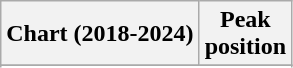<table class="wikitable sortable plainrowheaders" style="text-align:center">
<tr>
<th scope="col">Chart (2018-2024)</th>
<th scope="col">Peak<br>position</th>
</tr>
<tr>
</tr>
<tr>
</tr>
</table>
